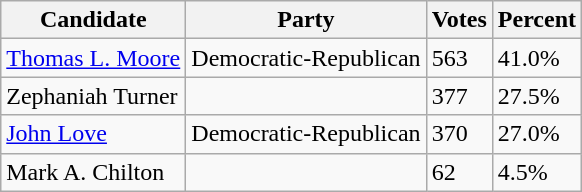<table class=wikitable>
<tr>
<th>Candidate</th>
<th>Party</th>
<th>Votes</th>
<th>Percent</th>
</tr>
<tr>
<td><a href='#'>Thomas L. Moore</a></td>
<td>Democratic-Republican</td>
<td>563</td>
<td>41.0%</td>
</tr>
<tr>
<td>Zephaniah Turner</td>
<td></td>
<td>377</td>
<td>27.5%</td>
</tr>
<tr>
<td><a href='#'>John Love</a></td>
<td>Democratic-Republican</td>
<td>370</td>
<td>27.0%</td>
</tr>
<tr>
<td>Mark A. Chilton</td>
<td></td>
<td>62</td>
<td>4.5%</td>
</tr>
</table>
